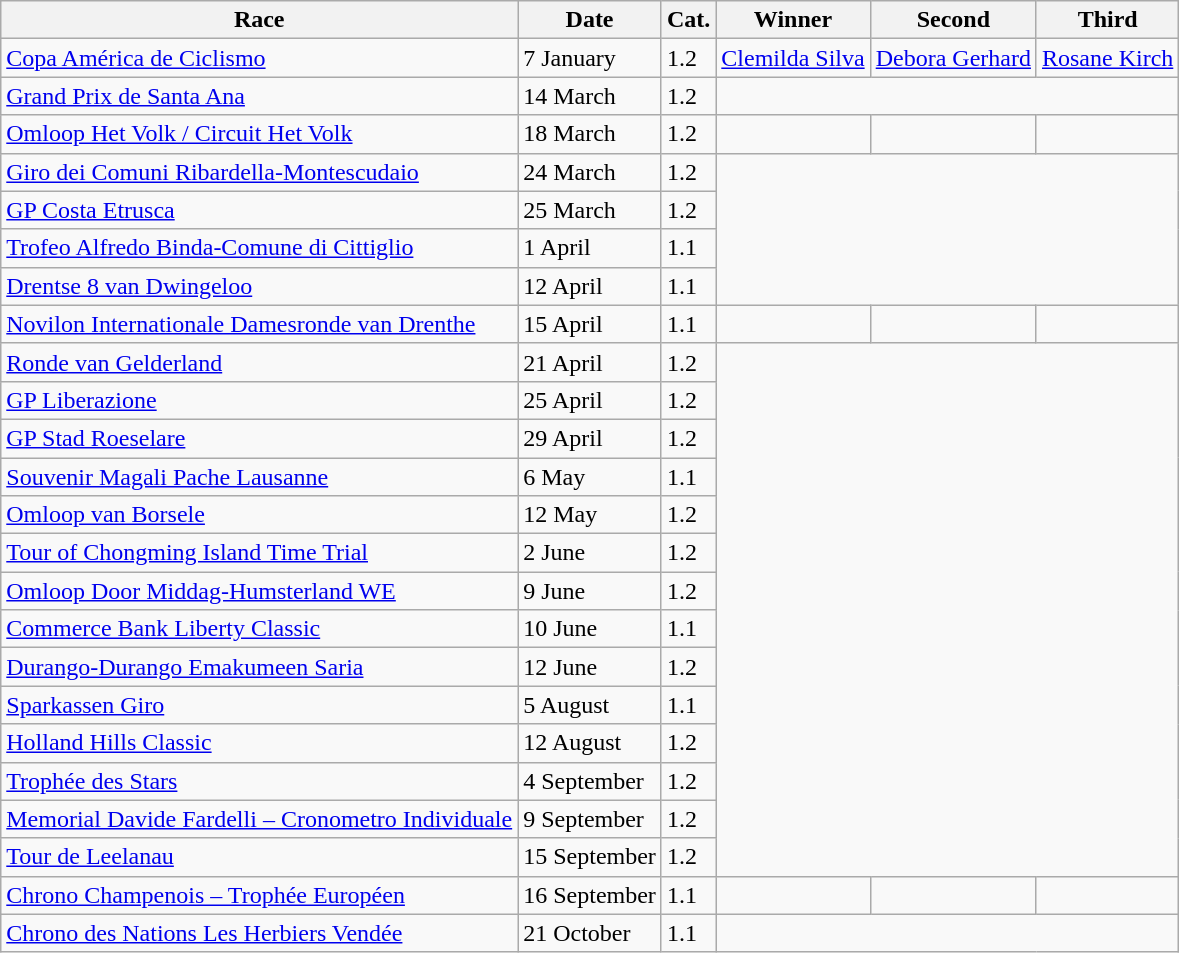<table class=wikitable sortable>
<tr>
<th>Race</th>
<th>Date</th>
<th>Cat.</th>
<th>Winner</th>
<th>Second</th>
<th>Third</th>
</tr>
<tr>
<td> <a href='#'>Copa América de Ciclismo</a></td>
<td>7 January</td>
<td>1.2</td>
<td> <a href='#'>Clemilda Silva</a></td>
<td> <a href='#'>Debora Gerhard</a></td>
<td> <a href='#'>Rosane Kirch</a></td>
</tr>
<tr>
<td> <a href='#'>Grand Prix de Santa Ana</a></td>
<td>14 March</td>
<td>1.2</td>
</tr>
<tr>
<td> <a href='#'>Omloop Het Volk / Circuit Het Volk</a></td>
<td>18 March</td>
<td>1.2</td>
<td></td>
<td></td>
<td></td>
</tr>
<tr>
<td> <a href='#'>Giro dei Comuni Ribardella-Montescudaio</a></td>
<td>24 March</td>
<td>1.2</td>
</tr>
<tr>
<td> <a href='#'>GP Costa Etrusca</a></td>
<td>25 March</td>
<td>1.2</td>
</tr>
<tr>
<td> <a href='#'>Trofeo Alfredo Binda-Comune di Cittiglio</a></td>
<td>1 April</td>
<td>1.1</td>
</tr>
<tr>
<td> <a href='#'>Drentse 8 van Dwingeloo</a></td>
<td>12 April</td>
<td>1.1</td>
</tr>
<tr>
<td> <a href='#'>Novilon Internationale Damesronde van Drenthe</a></td>
<td>15 April</td>
<td>1.1</td>
<td></td>
<td></td>
<td></td>
</tr>
<tr>
<td> <a href='#'>Ronde van Gelderland</a></td>
<td>21 April</td>
<td>1.2</td>
</tr>
<tr>
<td> <a href='#'>GP Liberazione</a></td>
<td>25 April</td>
<td>1.2</td>
</tr>
<tr>
<td> <a href='#'>GP Stad Roeselare</a></td>
<td>29 April</td>
<td>1.2</td>
</tr>
<tr>
<td> <a href='#'>Souvenir Magali Pache Lausanne</a></td>
<td>6 May</td>
<td>1.1</td>
</tr>
<tr>
<td> <a href='#'>Omloop van Borsele</a></td>
<td>12 May</td>
<td>1.2</td>
</tr>
<tr>
<td> <a href='#'>Tour of Chongming Island Time Trial</a></td>
<td>2 June</td>
<td>1.2</td>
</tr>
<tr>
<td> <a href='#'>Omloop Door Middag-Humsterland WE</a></td>
<td>9 June</td>
<td>1.2</td>
</tr>
<tr>
<td> <a href='#'>Commerce Bank Liberty Classic</a></td>
<td>10 June</td>
<td>1.1</td>
</tr>
<tr>
<td> <a href='#'>Durango-Durango Emakumeen Saria</a></td>
<td>12 June</td>
<td>1.2</td>
</tr>
<tr>
<td> <a href='#'>Sparkassen Giro</a></td>
<td>5 August</td>
<td>1.1</td>
</tr>
<tr>
<td> <a href='#'>Holland Hills Classic</a></td>
<td>12 August</td>
<td>1.2</td>
</tr>
<tr>
<td> <a href='#'>Trophée des Stars</a></td>
<td>4 September</td>
<td>1.2</td>
</tr>
<tr>
<td> <a href='#'>Memorial Davide Fardelli – Cronometro Individuale</a></td>
<td>9 September</td>
<td>1.2</td>
</tr>
<tr>
<td> <a href='#'>Tour de Leelanau</a></td>
<td>15 September</td>
<td>1.2</td>
</tr>
<tr>
<td> <a href='#'>Chrono Champenois – Trophée Européen</a></td>
<td>16 September</td>
<td>1.1</td>
<td></td>
<td></td>
<td></td>
</tr>
<tr>
<td> <a href='#'>Chrono des Nations Les Herbiers Vendée</a></td>
<td>21 October</td>
<td>1.1</td>
</tr>
</table>
